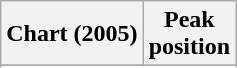<table class="wikitable sortable plainrowheaders" style="text-align:center">
<tr>
<th scope="col">Chart (2005)</th>
<th scope="col">Peak<br> position</th>
</tr>
<tr>
</tr>
<tr>
</tr>
</table>
